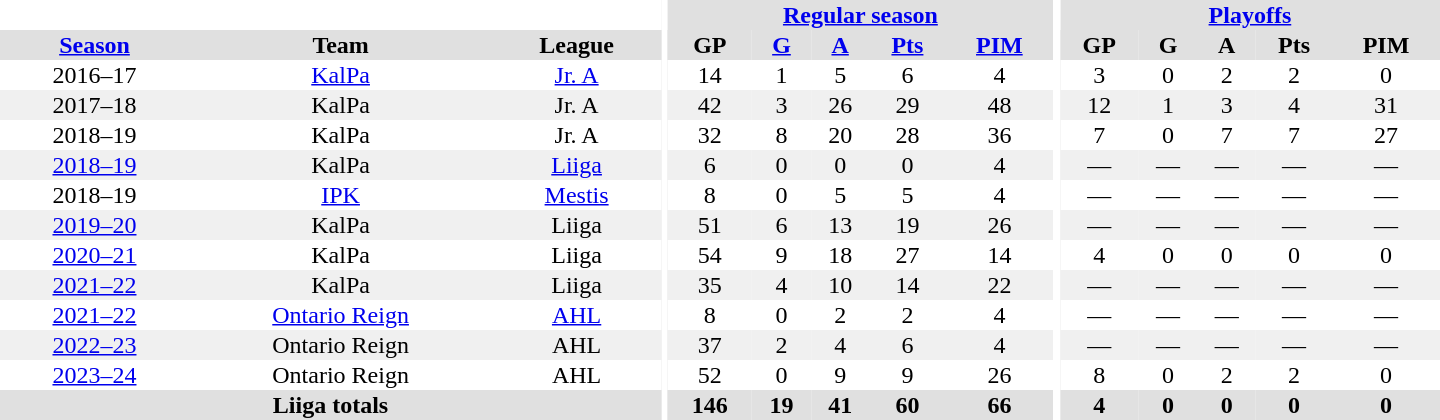<table border="0" cellpadding="1" cellspacing="0" style="text-align:center; width:60em">
<tr bgcolor="#e0e0e0">
<th colspan="3" bgcolor="#ffffff"></th>
<th rowspan="99" bgcolor="#ffffff"></th>
<th colspan="5"><a href='#'>Regular season</a></th>
<th rowspan="99" bgcolor="#ffffff"></th>
<th colspan="5"><a href='#'>Playoffs</a></th>
</tr>
<tr bgcolor="#e0e0e0">
<th><a href='#'>Season</a></th>
<th>Team</th>
<th>League</th>
<th>GP</th>
<th><a href='#'>G</a></th>
<th><a href='#'>A</a></th>
<th><a href='#'>Pts</a></th>
<th><a href='#'>PIM</a></th>
<th>GP</th>
<th>G</th>
<th>A</th>
<th>Pts</th>
<th>PIM</th>
</tr>
<tr ALIGN="center">
<td>2016–17</td>
<td><a href='#'>KalPa</a></td>
<td><a href='#'>Jr. A</a></td>
<td>14</td>
<td>1</td>
<td>5</td>
<td>6</td>
<td>4</td>
<td>3</td>
<td>0</td>
<td>2</td>
<td>2</td>
<td>0</td>
</tr>
<tr ALIGN="center" bgcolor="f0f0f0">
<td>2017–18</td>
<td>KalPa</td>
<td>Jr. A</td>
<td>42</td>
<td>3</td>
<td>26</td>
<td>29</td>
<td>48</td>
<td>12</td>
<td>1</td>
<td>3</td>
<td>4</td>
<td>31</td>
</tr>
<tr ALIGN="center">
<td>2018–19</td>
<td>KalPa</td>
<td>Jr. A</td>
<td>32</td>
<td>8</td>
<td>20</td>
<td>28</td>
<td>36</td>
<td>7</td>
<td>0</td>
<td>7</td>
<td>7</td>
<td>27</td>
</tr>
<tr ALIGN="center" bgcolor="f0f0f0">
<td><a href='#'>2018–19</a></td>
<td>KalPa</td>
<td><a href='#'>Liiga</a></td>
<td>6</td>
<td>0</td>
<td>0</td>
<td>0</td>
<td>4</td>
<td>—</td>
<td>—</td>
<td>—</td>
<td>—</td>
<td>—</td>
</tr>
<tr ALIGN="center">
<td>2018–19</td>
<td><a href='#'>IPK</a></td>
<td><a href='#'>Mestis</a></td>
<td>8</td>
<td>0</td>
<td>5</td>
<td>5</td>
<td>4</td>
<td>—</td>
<td>—</td>
<td>—</td>
<td>—</td>
<td>—</td>
</tr>
<tr ALIGN="center" bgcolor="f0f0f0">
<td><a href='#'>2019–20</a></td>
<td>KalPa</td>
<td>Liiga</td>
<td>51</td>
<td>6</td>
<td>13</td>
<td>19</td>
<td>26</td>
<td>—</td>
<td>—</td>
<td>—</td>
<td>—</td>
<td>—</td>
</tr>
<tr ALIGN="center">
<td><a href='#'>2020–21</a></td>
<td>KalPa</td>
<td>Liiga</td>
<td>54</td>
<td>9</td>
<td>18</td>
<td>27</td>
<td>14</td>
<td>4</td>
<td>0</td>
<td>0</td>
<td>0</td>
<td>0</td>
</tr>
<tr ALIGN="center" bgcolor="f0f0f0">
<td><a href='#'>2021–22</a></td>
<td>KalPa</td>
<td>Liiga</td>
<td>35</td>
<td>4</td>
<td>10</td>
<td>14</td>
<td>22</td>
<td>—</td>
<td>—</td>
<td>—</td>
<td>—</td>
<td>—</td>
</tr>
<tr ALIGN="center">
<td><a href='#'>2021–22</a></td>
<td><a href='#'>Ontario Reign</a></td>
<td><a href='#'>AHL</a></td>
<td>8</td>
<td>0</td>
<td>2</td>
<td>2</td>
<td>4</td>
<td>—</td>
<td>—</td>
<td>—</td>
<td>—</td>
<td>—</td>
</tr>
<tr ALIGN="center" bgcolor="f0f0f0">
<td><a href='#'>2022–23</a></td>
<td>Ontario Reign</td>
<td>AHL</td>
<td>37</td>
<td>2</td>
<td>4</td>
<td>6</td>
<td>4</td>
<td>—</td>
<td>—</td>
<td>—</td>
<td>—</td>
<td>—</td>
</tr>
<tr ALIGN="center">
<td><a href='#'>2023–24</a></td>
<td>Ontario Reign</td>
<td>AHL</td>
<td>52</td>
<td>0</td>
<td>9</td>
<td>9</td>
<td>26</td>
<td>8</td>
<td>0</td>
<td>2</td>
<td>2</td>
<td>0</td>
</tr>
<tr ALIGN="center" bgcolor="#e0e0e0">
<th colspan="3">Liiga totals</th>
<th>146</th>
<th>19</th>
<th>41</th>
<th>60</th>
<th>66</th>
<th>4</th>
<th>0</th>
<th>0</th>
<th>0</th>
<th>0</th>
</tr>
</table>
